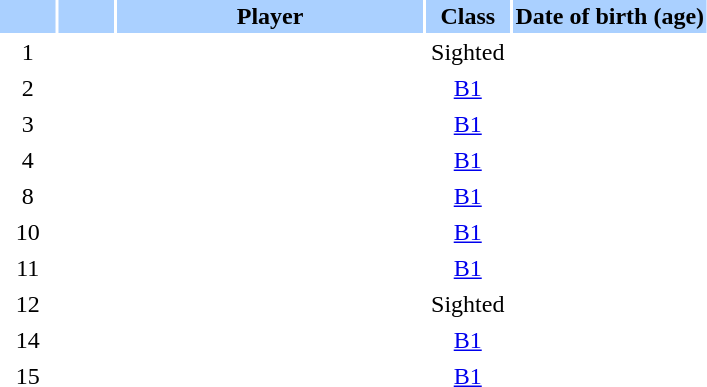<table class="sortable" border="0" cellspacing="2" cellpadding="2">
<tr style="background-color:#AAD0FF">
<th width=8%></th>
<th width=8%></th>
<th width=44%>Player</th>
<th width=12%>Class</th>
<th width=28%>Date of birth (age)</th>
</tr>
<tr>
<td style="text-align: center;">1</td>
<td style="text-align: center;"></td>
<td></td>
<td style="text-align: center;">Sighted</td>
<td></td>
</tr>
<tr>
<td style="text-align: center;">2</td>
<td style="text-align: center;"></td>
<td></td>
<td style="text-align: center;"><a href='#'>B1</a></td>
<td></td>
</tr>
<tr>
<td style="text-align: center;">3</td>
<td style="text-align: center;"></td>
<td></td>
<td style="text-align: center;"><a href='#'>B1</a></td>
<td></td>
</tr>
<tr>
<td style="text-align: center;">4</td>
<td style="text-align: center;"></td>
<td></td>
<td style="text-align: center;"><a href='#'>B1</a></td>
<td></td>
</tr>
<tr>
<td style="text-align: center;">8</td>
<td style="text-align: center;"></td>
<td></td>
<td style="text-align: center;"><a href='#'>B1</a></td>
<td></td>
</tr>
<tr>
<td style="text-align: center;">10</td>
<td style="text-align: center;"></td>
<td></td>
<td style="text-align: center;"><a href='#'>B1</a></td>
<td></td>
</tr>
<tr>
<td style="text-align: center;">11</td>
<td style="text-align: center;"></td>
<td></td>
<td style="text-align: center;"><a href='#'>B1</a></td>
<td></td>
</tr>
<tr>
<td style="text-align: center;">12</td>
<td style="text-align: center;"></td>
<td></td>
<td style="text-align: center;">Sighted</td>
<td></td>
</tr>
<tr>
<td style="text-align: center;">14</td>
<td style="text-align: center;"></td>
<td></td>
<td style="text-align: center;"><a href='#'>B1</a></td>
<td></td>
</tr>
<tr>
<td style="text-align: center;">15</td>
<td style="text-align: center;"></td>
<td></td>
<td style="text-align: center;"><a href='#'>B1</a></td>
<td></td>
</tr>
</table>
